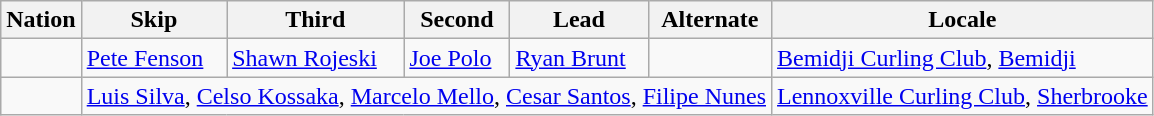<table class=wikitable>
<tr>
<th>Nation</th>
<th>Skip</th>
<th>Third</th>
<th>Second</th>
<th>Lead</th>
<th>Alternate</th>
<th>Locale</th>
</tr>
<tr>
<td></td>
<td><a href='#'>Pete Fenson</a></td>
<td><a href='#'>Shawn Rojeski</a></td>
<td><a href='#'>Joe Polo</a></td>
<td><a href='#'>Ryan Brunt</a></td>
<td></td>
<td><a href='#'>Bemidji Curling Club</a>, <a href='#'>Bemidji</a></td>
</tr>
<tr>
<td></td>
<td colspan=5><a href='#'>Luis Silva</a>, <a href='#'>Celso Kossaka</a>, <a href='#'>Marcelo Mello</a>, <a href='#'>Cesar Santos</a>, <a href='#'>Filipe Nunes</a></td>
<td><a href='#'>Lennoxville Curling Club</a>, <a href='#'>Sherbrooke</a></td>
</tr>
</table>
